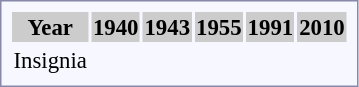<table style="border:1px solid #8888aa; background-color:#f7f8ff; padding:5px; font-size:95%; margin: 12px 12px 12px 0px; text-align:center;">
<tr bgcolor="#CCCCCC";>
<th>Year</th>
<th>1940</th>
<th>1943</th>
<th>1955</th>
<th>1991</th>
<th>2010</th>
</tr>
<tr>
<td>Insignia</td>
<td></td>
<td></td>
<td></td>
<td></td>
<td></td>
</tr>
</table>
